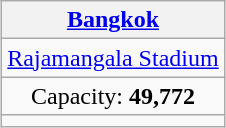<table class="wikitable" style="text-align:center;margin:1em auto;">
<tr>
<th colspan="1"><a href='#'>Bangkok</a></th>
</tr>
<tr>
<td><a href='#'>Rajamangala Stadium</a></td>
</tr>
<tr>
<td>Capacity: <strong>49,772</strong></td>
</tr>
<tr>
<td></td>
</tr>
</table>
